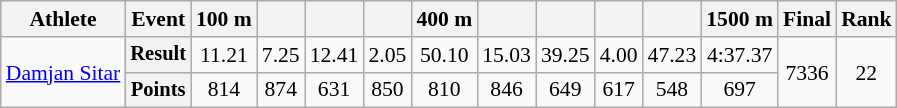<table class="wikitable" style="font-size:90%">
<tr>
<th>Athlete</th>
<th>Event</th>
<th>100 m</th>
<th></th>
<th></th>
<th></th>
<th>400 m</th>
<th></th>
<th></th>
<th></th>
<th></th>
<th>1500 m</th>
<th>Final</th>
<th>Rank</th>
</tr>
<tr align=center>
<td rowspan=2 align=left><a href='#'>Damjan Sitar</a></td>
<th style="font-size:95%">Result</th>
<td>11.21</td>
<td>7.25</td>
<td>12.41</td>
<td>2.05</td>
<td>50.10</td>
<td>15.03</td>
<td>39.25</td>
<td>4.00</td>
<td>47.23</td>
<td>4:37.37</td>
<td rowspan=2>7336</td>
<td rowspan=2>22</td>
</tr>
<tr align=center>
<th style="font-size:95%">Points</th>
<td>814</td>
<td>874</td>
<td>631</td>
<td>850</td>
<td>810</td>
<td>846</td>
<td>649</td>
<td>617</td>
<td>548</td>
<td>697</td>
</tr>
</table>
